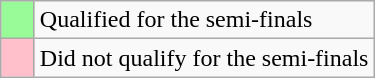<table class="wikitable">
<tr>
<td width=15px bgcolor="#98fb98"></td>
<td>Qualified for the semi-finals</td>
</tr>
<tr>
<td width=15px bgcolor=pink></td>
<td>Did not qualify for the semi-finals</td>
</tr>
</table>
